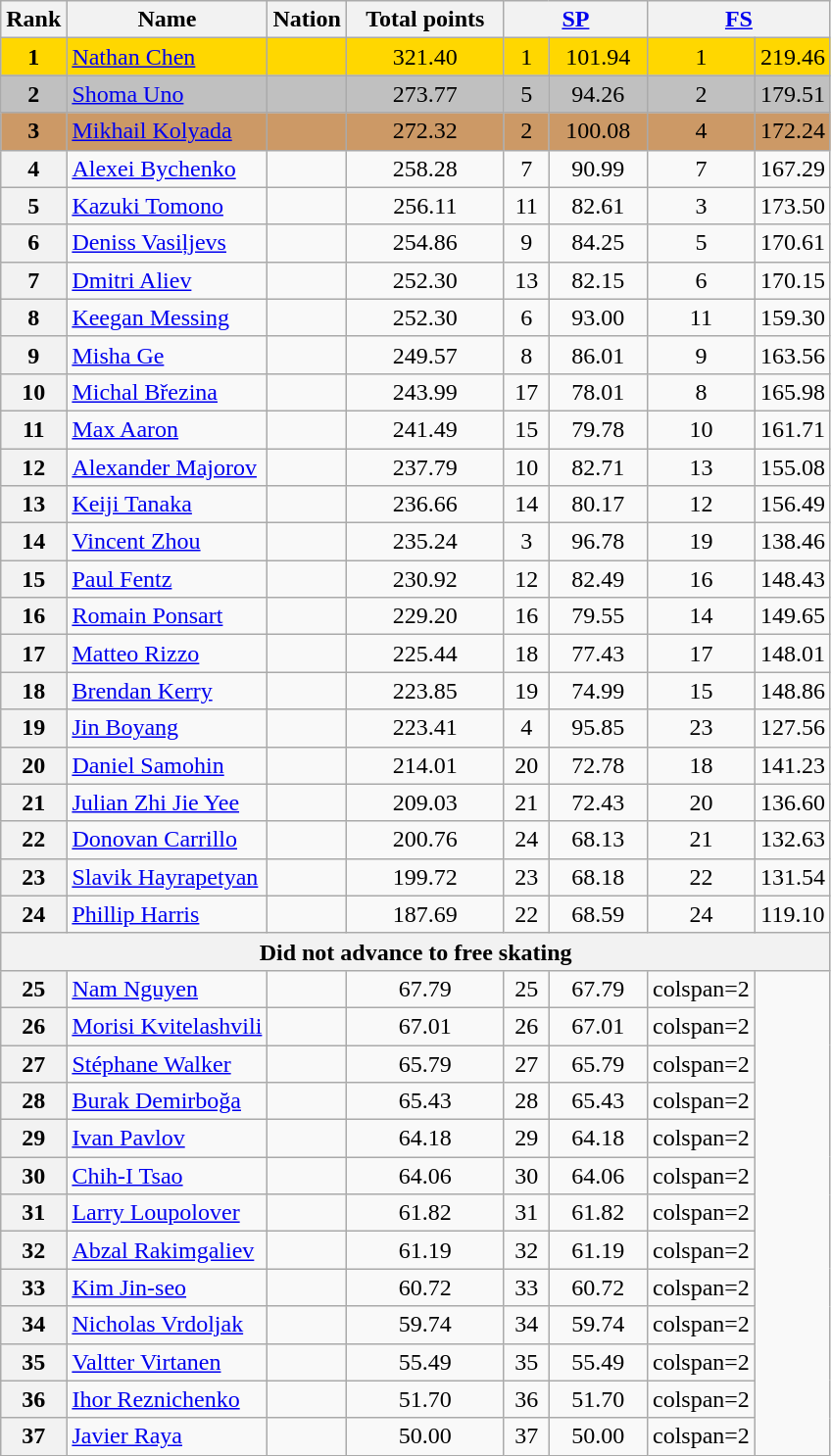<table class="wikitable sortable">
<tr>
<th>Rank</th>
<th>Name</th>
<th>Nation</th>
<th width="100px">Total points</th>
<th colspan="2" width="90px"><a href='#'>SP</a></th>
<th colspan="2" width="90px"><a href='#'>FS</a></th>
</tr>
<tr bgcolor="gold">
<td align="center" bgcolor="gold"><strong>1</strong></td>
<td><a href='#'>Nathan Chen</a></td>
<td></td>
<td align="center">321.40</td>
<td align="center">1</td>
<td align="center">101.94</td>
<td align="center">1</td>
<td align="center">219.46</td>
</tr>
<tr bgcolor="silver">
<td align="center" bgcolor="silver"><strong>2</strong></td>
<td><a href='#'>Shoma Uno</a></td>
<td></td>
<td align="center">273.77</td>
<td align="center">5</td>
<td align="center">94.26</td>
<td align="center">2</td>
<td align="center">179.51</td>
</tr>
<tr bgcolor="#cc9966">
<td align="center" bgcolor="#cc9966"><strong>3</strong></td>
<td><a href='#'>Mikhail Kolyada</a></td>
<td></td>
<td align="center">272.32</td>
<td align="center">2</td>
<td align="center">100.08</td>
<td align="center">4</td>
<td align="center">172.24</td>
</tr>
<tr>
<th>4</th>
<td><a href='#'>Alexei Bychenko</a></td>
<td></td>
<td align="center">258.28</td>
<td align="center">7</td>
<td align="center">90.99</td>
<td align="center">7</td>
<td align="center">167.29</td>
</tr>
<tr>
<th>5</th>
<td><a href='#'>Kazuki Tomono</a></td>
<td></td>
<td align="center">256.11</td>
<td align="center">11</td>
<td align="center">82.61</td>
<td align="center">3</td>
<td align="center">173.50</td>
</tr>
<tr>
<th>6</th>
<td><a href='#'>Deniss Vasiļjevs</a></td>
<td></td>
<td align="center">254.86</td>
<td align="center">9</td>
<td align="center">84.25</td>
<td align="center">5</td>
<td align="center">170.61</td>
</tr>
<tr>
<th>7</th>
<td><a href='#'>Dmitri Aliev</a></td>
<td></td>
<td align="center">252.30</td>
<td align="center">13</td>
<td align="center">82.15</td>
<td align="center">6</td>
<td align="center">170.15</td>
</tr>
<tr>
<th>8</th>
<td><a href='#'>Keegan Messing</a></td>
<td></td>
<td align="center">252.30</td>
<td align="center">6</td>
<td align="center">93.00</td>
<td align="center">11</td>
<td align="center">159.30</td>
</tr>
<tr>
<th>9</th>
<td><a href='#'>Misha Ge</a></td>
<td></td>
<td align="center">249.57</td>
<td align="center">8</td>
<td align="center">86.01</td>
<td align="center">9</td>
<td align="center">163.56</td>
</tr>
<tr>
<th>10</th>
<td><a href='#'>Michal Březina</a></td>
<td></td>
<td align="center">243.99</td>
<td align="center">17</td>
<td align="center">78.01</td>
<td align="center">8</td>
<td align="center">165.98</td>
</tr>
<tr>
<th>11</th>
<td><a href='#'>Max Aaron</a></td>
<td></td>
<td align="center">241.49</td>
<td align="center">15</td>
<td align="center">79.78</td>
<td align="center">10</td>
<td align="center">161.71</td>
</tr>
<tr>
<th>12</th>
<td><a href='#'>Alexander Majorov</a></td>
<td></td>
<td align="center">237.79</td>
<td align="center">10</td>
<td align="center">82.71</td>
<td align="center">13</td>
<td align="center">155.08</td>
</tr>
<tr>
<th>13</th>
<td><a href='#'>Keiji Tanaka</a></td>
<td></td>
<td align="center">236.66</td>
<td align="center">14</td>
<td align="center">80.17</td>
<td align="center">12</td>
<td align="center">156.49</td>
</tr>
<tr>
<th>14</th>
<td><a href='#'>Vincent Zhou</a></td>
<td></td>
<td align="center">235.24</td>
<td align="center">3</td>
<td align="center">96.78</td>
<td align="center">19</td>
<td align="center">138.46</td>
</tr>
<tr>
<th>15</th>
<td><a href='#'>Paul Fentz</a></td>
<td></td>
<td align="center">230.92</td>
<td align="center">12</td>
<td align="center">82.49</td>
<td align="center">16</td>
<td align="center">148.43</td>
</tr>
<tr>
<th>16</th>
<td><a href='#'>Romain Ponsart</a></td>
<td></td>
<td align="center">229.20</td>
<td align="center">16</td>
<td align="center">79.55</td>
<td align="center">14</td>
<td align="center">149.65</td>
</tr>
<tr>
<th>17</th>
<td><a href='#'>Matteo Rizzo</a></td>
<td></td>
<td align="center">225.44</td>
<td align="center">18</td>
<td align="center">77.43</td>
<td align="center">17</td>
<td align="center">148.01</td>
</tr>
<tr>
<th>18</th>
<td><a href='#'>Brendan Kerry</a></td>
<td></td>
<td align="center">223.85</td>
<td align="center">19</td>
<td align="center">74.99</td>
<td align="center">15</td>
<td align="center">148.86</td>
</tr>
<tr>
<th>19</th>
<td><a href='#'>Jin Boyang</a></td>
<td></td>
<td align="center">223.41</td>
<td align="center">4</td>
<td align="center">95.85</td>
<td align="center">23</td>
<td align="center">127.56</td>
</tr>
<tr>
<th>20</th>
<td><a href='#'>Daniel Samohin</a></td>
<td></td>
<td align="center">214.01</td>
<td align="center">20</td>
<td align="center">72.78</td>
<td align="center">18</td>
<td align="center">141.23</td>
</tr>
<tr>
<th>21</th>
<td><a href='#'>Julian Zhi Jie Yee</a></td>
<td></td>
<td align="center">209.03</td>
<td align="center">21</td>
<td align="center">72.43</td>
<td align="center">20</td>
<td align="center">136.60</td>
</tr>
<tr>
<th>22</th>
<td><a href='#'>Donovan Carrillo</a></td>
<td></td>
<td align="center">200.76</td>
<td align="center">24</td>
<td align="center">68.13</td>
<td align="center">21</td>
<td align="center">132.63</td>
</tr>
<tr>
<th>23</th>
<td><a href='#'>Slavik Hayrapetyan</a></td>
<td></td>
<td align="center">199.72</td>
<td align="center">23</td>
<td align="center">68.18</td>
<td align="center">22</td>
<td align="center">131.54</td>
</tr>
<tr>
<th>24</th>
<td><a href='#'>Phillip Harris</a></td>
<td></td>
<td align="center">187.69</td>
<td align="center">22</td>
<td align="center">68.59</td>
<td align="center">24</td>
<td align="center">119.10</td>
</tr>
<tr>
<th colspan=8>Did not advance to free skating</th>
</tr>
<tr>
<th>25</th>
<td><a href='#'>Nam Nguyen</a></td>
<td></td>
<td align="center">67.79</td>
<td align="center">25</td>
<td align="center">67.79</td>
<td>colspan=2 </td>
</tr>
<tr>
<th>26</th>
<td><a href='#'>Morisi Kvitelashvili</a></td>
<td></td>
<td align="center">67.01</td>
<td align="center">26</td>
<td align="center">67.01</td>
<td>colspan=2 </td>
</tr>
<tr>
<th>27</th>
<td><a href='#'>Stéphane Walker</a></td>
<td></td>
<td align="center">65.79</td>
<td align="center">27</td>
<td align="center">65.79</td>
<td>colspan=2 </td>
</tr>
<tr>
<th>28</th>
<td><a href='#'>Burak Demirboğa</a></td>
<td></td>
<td align="center">65.43</td>
<td align="center">28</td>
<td align="center">65.43</td>
<td>colspan=2 </td>
</tr>
<tr>
<th>29</th>
<td><a href='#'>Ivan Pavlov</a></td>
<td></td>
<td align="center">64.18</td>
<td align="center">29</td>
<td align="center">64.18</td>
<td>colspan=2 </td>
</tr>
<tr>
<th>30</th>
<td><a href='#'>Chih-I Tsao</a></td>
<td></td>
<td align="center">64.06</td>
<td align="center">30</td>
<td align="center">64.06</td>
<td>colspan=2 </td>
</tr>
<tr>
<th>31</th>
<td><a href='#'>Larry Loupolover</a></td>
<td></td>
<td align="center">61.82</td>
<td align="center">31</td>
<td align="center">61.82</td>
<td>colspan=2 </td>
</tr>
<tr>
<th>32</th>
<td><a href='#'>Abzal Rakimgaliev</a></td>
<td></td>
<td align="center">61.19</td>
<td align="center">32</td>
<td align="center">61.19</td>
<td>colspan=2 </td>
</tr>
<tr>
<th>33</th>
<td><a href='#'>Kim Jin-seo</a></td>
<td></td>
<td align="center">60.72</td>
<td align="center">33</td>
<td align="center">60.72</td>
<td>colspan=2 </td>
</tr>
<tr>
<th>34</th>
<td><a href='#'>Nicholas Vrdoljak</a></td>
<td></td>
<td align="center">59.74</td>
<td align="center">34</td>
<td align="center">59.74</td>
<td>colspan=2 </td>
</tr>
<tr>
<th>35</th>
<td><a href='#'>Valtter Virtanen</a></td>
<td></td>
<td align="center">55.49</td>
<td align="center">35</td>
<td align="center">55.49</td>
<td>colspan=2 </td>
</tr>
<tr>
<th>36</th>
<td><a href='#'>Ihor Reznichenko</a></td>
<td></td>
<td align="center">51.70</td>
<td align="center">36</td>
<td align="center">51.70</td>
<td>colspan=2 </td>
</tr>
<tr>
<th>37</th>
<td><a href='#'>Javier Raya</a></td>
<td></td>
<td align="center">50.00</td>
<td align="center">37</td>
<td align="center">50.00</td>
<td>colspan=2 </td>
</tr>
</table>
